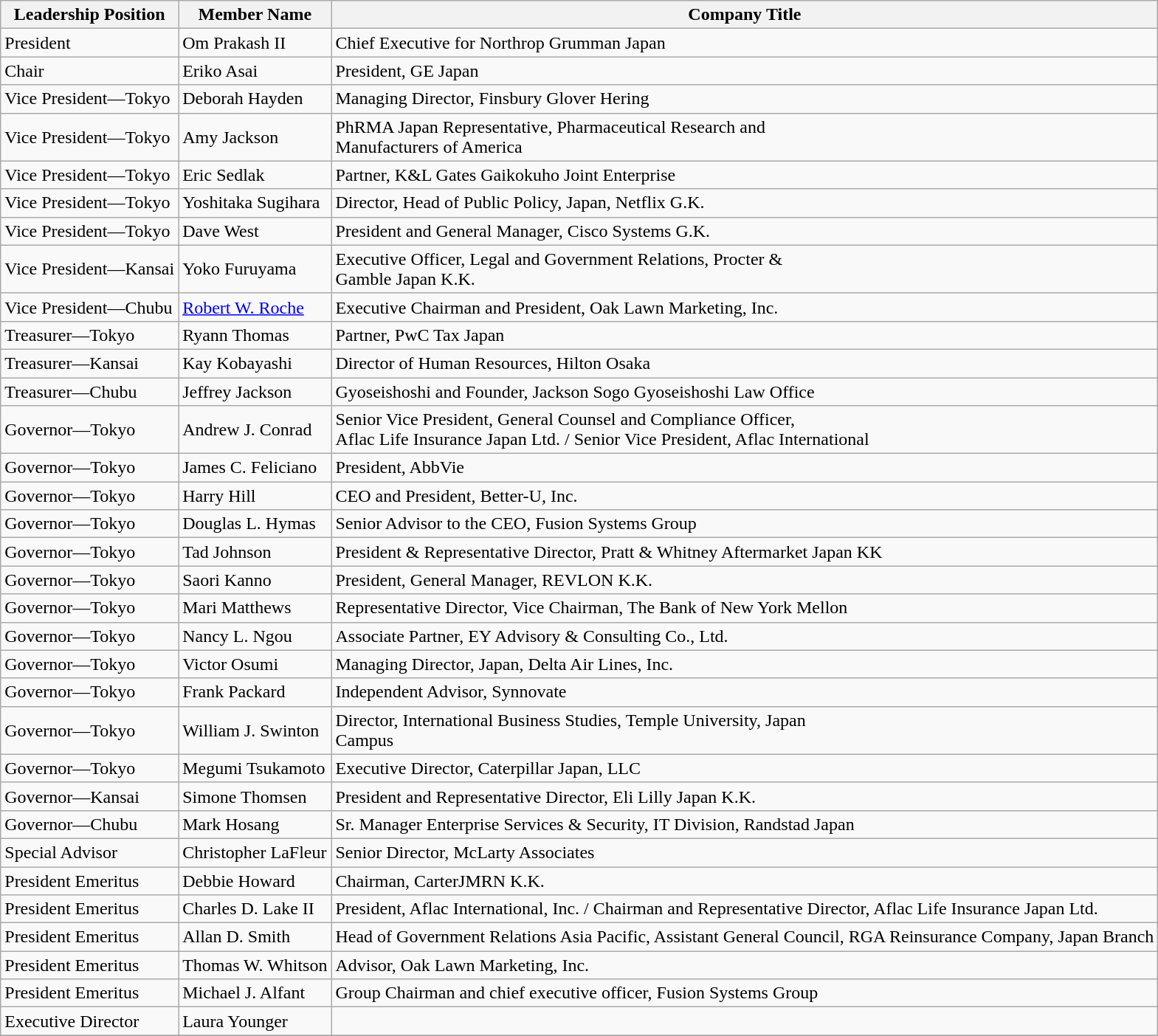<table class="wikitable">
<tr>
<th>Leadership Position</th>
<th>Member Name</th>
<th>Company Title</th>
</tr>
<tr>
<td>President</td>
<td>Om Prakash II</td>
<td>Chief Executive for Northrop Grumman Japan </td>
</tr>
<tr>
<td>Chair</td>
<td>Eriko Asai</td>
<td>President, GE Japan</td>
</tr>
<tr>
<td>Vice President—Tokyo</td>
<td>Deborah Hayden</td>
<td>Managing Director, Finsbury Glover Hering</td>
</tr>
<tr>
<td>Vice President—Tokyo</td>
<td>Amy Jackson</td>
<td>PhRMA Japan Representative, Pharmaceutical Research and<br>Manufacturers of America</td>
</tr>
<tr>
<td>Vice President—Tokyo</td>
<td>Eric Sedlak</td>
<td>Partner, K&L Gates Gaikokuho Joint Enterprise</td>
</tr>
<tr>
<td>Vice President—Tokyo</td>
<td>Yoshitaka Sugihara</td>
<td>Director, Head of Public Policy, Japan, Netflix G.K.</td>
</tr>
<tr>
<td>Vice President—Tokyo</td>
<td>Dave West</td>
<td>President and General Manager, Cisco Systems G.K.</td>
</tr>
<tr>
<td>Vice President—Kansai</td>
<td>Yoko Furuyama</td>
<td>Executive Officer, Legal and Government Relations, Procter &<br>Gamble Japan K.K.</td>
</tr>
<tr>
<td>Vice President—Chubu</td>
<td><a href='#'>Robert W. Roche</a></td>
<td>Executive Chairman and President, Oak Lawn Marketing, Inc.</td>
</tr>
<tr>
<td>Treasurer—Tokyo</td>
<td>Ryann Thomas</td>
<td>Partner, PwC Tax Japan</td>
</tr>
<tr>
<td>Treasurer—Kansai</td>
<td>Kay Kobayashi</td>
<td>Director of Human Resources, Hilton Osaka</td>
</tr>
<tr>
<td>Treasurer—Chubu</td>
<td>Jeffrey Jackson</td>
<td>Gyoseishoshi and Founder, Jackson Sogo Gyoseishoshi Law Office</td>
</tr>
<tr>
<td>Governor—Tokyo</td>
<td>Andrew J. Conrad</td>
<td>Senior Vice President, General Counsel and Compliance Officer,<br>Aflac Life Insurance Japan Ltd. / Senior Vice President, Aflac International</td>
</tr>
<tr>
<td>Governor—Tokyo</td>
<td>James C. Feliciano</td>
<td>President, AbbVie</td>
</tr>
<tr>
<td>Governor—Tokyo</td>
<td>Harry Hill</td>
<td>CEO and President, Better-U, Inc.</td>
</tr>
<tr>
<td>Governor—Tokyo</td>
<td>Douglas L. Hymas</td>
<td>Senior Advisor to the CEO, Fusion Systems Group</td>
</tr>
<tr>
<td>Governor—Tokyo</td>
<td>Tad Johnson</td>
<td>President & Representative Director, Pratt & Whitney Aftermarket Japan KK</td>
</tr>
<tr>
<td>Governor—Tokyo</td>
<td>Saori Kanno</td>
<td>President, General Manager, REVLON K.K.</td>
</tr>
<tr>
<td>Governor—Tokyo</td>
<td>Mari Matthews</td>
<td>Representative Director, Vice Chairman, The Bank of New York Mellon</td>
</tr>
<tr>
<td>Governor—Tokyo</td>
<td>Nancy L. Ngou</td>
<td>Associate Partner, EY Advisory & Consulting Co., Ltd.</td>
</tr>
<tr>
<td>Governor—Tokyo</td>
<td>Victor Osumi</td>
<td>Managing Director, Japan, Delta Air Lines, Inc.</td>
</tr>
<tr>
<td>Governor—Tokyo</td>
<td>Frank Packard</td>
<td>Independent Advisor, Synnovate</td>
</tr>
<tr>
<td>Governor—Tokyo</td>
<td>William J. Swinton</td>
<td>Director, International Business Studies, Temple University, Japan<br>Campus</td>
</tr>
<tr>
<td>Governor—Tokyo</td>
<td>Megumi Tsukamoto</td>
<td>Executive Director, Caterpillar Japan, LLC</td>
</tr>
<tr>
<td>Governor—Kansai</td>
<td>Simone Thomsen</td>
<td>President and Representative Director, Eli Lilly Japan K.K.</td>
</tr>
<tr>
<td>Governor—Chubu</td>
<td>Mark Hosang</td>
<td>Sr. Manager Enterprise Services & Security, IT Division, Randstad Japan</td>
</tr>
<tr>
<td>Special Advisor</td>
<td>Christopher LaFleur</td>
<td>Senior Director, McLarty Associates</td>
</tr>
<tr>
<td>President Emeritus</td>
<td>Debbie Howard</td>
<td>Chairman, CarterJMRN K.K.</td>
</tr>
<tr>
<td>President Emeritus</td>
<td>Charles D. Lake II</td>
<td>President, Aflac International, Inc. / Chairman and Representative Director, Aflac Life Insurance Japan Ltd.</td>
</tr>
<tr>
<td>President Emeritus</td>
<td>Allan D. Smith</td>
<td>Head of Government Relations Asia Pacific, Assistant General Council, RGA Reinsurance Company, Japan Branch</td>
</tr>
<tr>
<td>President Emeritus</td>
<td>Thomas W. Whitson</td>
<td>Advisor, Oak Lawn Marketing, Inc.</td>
</tr>
<tr>
<td>President Emeritus</td>
<td>Michael J. Alfant</td>
<td>Group Chairman and chief executive officer, Fusion Systems Group</td>
</tr>
<tr>
<td>Executive Director</td>
<td>Laura Younger</td>
<td></td>
</tr>
<tr>
</tr>
</table>
